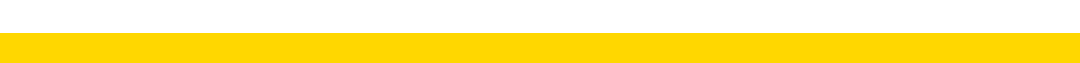<table class="toccolours" cellpadding="10" style="margin:auto;">
<tr style="background:white;">
<th></th>
<th></th>
</tr>
<tr>
<th colspan="2" width="700" style="background:gold;"></th>
</tr>
<tr>
<td><br></td>
<td><br></td>
</tr>
</table>
